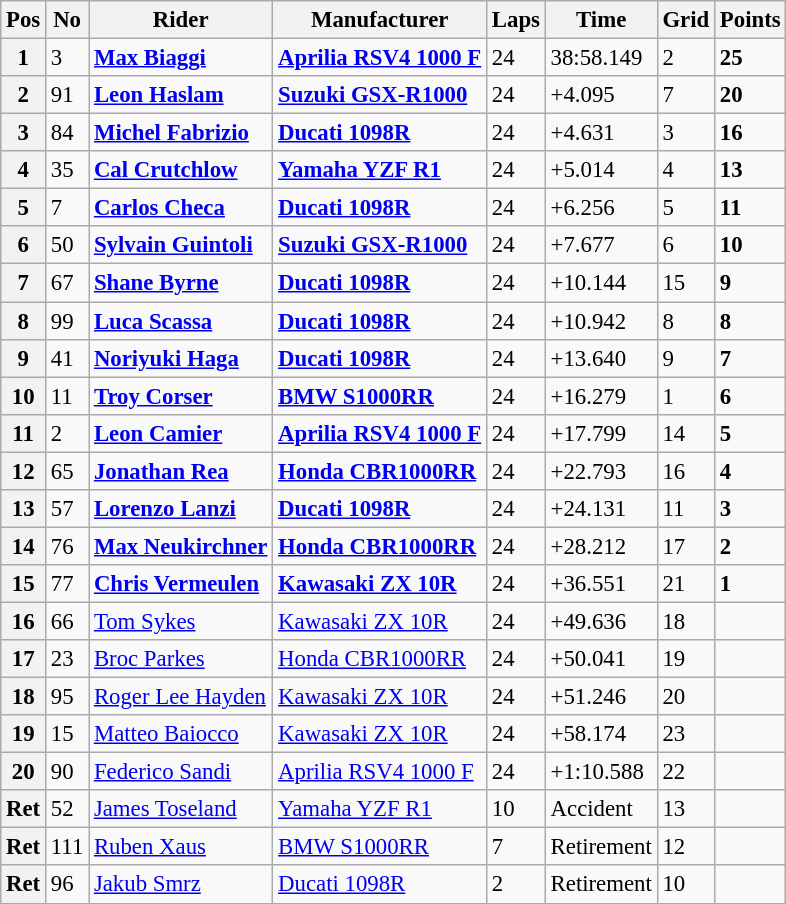<table class="wikitable" style="font-size: 95%;">
<tr>
<th>Pos</th>
<th>No</th>
<th>Rider</th>
<th>Manufacturer</th>
<th>Laps</th>
<th>Time</th>
<th>Grid</th>
<th>Points</th>
</tr>
<tr>
<th>1</th>
<td>3</td>
<td> <strong><a href='#'>Max Biaggi</a></strong></td>
<td><strong><a href='#'>Aprilia RSV4 1000 F</a></strong></td>
<td>24</td>
<td>38:58.149</td>
<td>2</td>
<td><strong>25</strong></td>
</tr>
<tr>
<th>2</th>
<td>91</td>
<td> <strong><a href='#'>Leon Haslam</a></strong></td>
<td><strong><a href='#'>Suzuki GSX-R1000</a></strong></td>
<td>24</td>
<td>+4.095</td>
<td>7</td>
<td><strong>20</strong></td>
</tr>
<tr>
<th>3</th>
<td>84</td>
<td> <strong><a href='#'>Michel Fabrizio</a></strong></td>
<td><strong><a href='#'>Ducati 1098R</a></strong></td>
<td>24</td>
<td>+4.631</td>
<td>3</td>
<td><strong>16</strong></td>
</tr>
<tr>
<th>4</th>
<td>35</td>
<td> <strong><a href='#'>Cal Crutchlow</a></strong></td>
<td><strong><a href='#'>Yamaha YZF R1</a></strong></td>
<td>24</td>
<td>+5.014</td>
<td>4</td>
<td><strong>13</strong></td>
</tr>
<tr>
<th>5</th>
<td>7</td>
<td> <strong><a href='#'>Carlos Checa</a></strong></td>
<td><strong><a href='#'>Ducati 1098R</a></strong></td>
<td>24</td>
<td>+6.256</td>
<td>5</td>
<td><strong>11</strong></td>
</tr>
<tr>
<th>6</th>
<td>50</td>
<td> <strong><a href='#'>Sylvain Guintoli</a></strong></td>
<td><strong><a href='#'>Suzuki GSX-R1000</a></strong></td>
<td>24</td>
<td>+7.677</td>
<td>6</td>
<td><strong>10</strong></td>
</tr>
<tr>
<th>7</th>
<td>67</td>
<td> <strong><a href='#'>Shane Byrne</a></strong></td>
<td><strong><a href='#'>Ducati 1098R</a></strong></td>
<td>24</td>
<td>+10.144</td>
<td>15</td>
<td><strong>9</strong></td>
</tr>
<tr>
<th>8</th>
<td>99</td>
<td> <strong><a href='#'>Luca Scassa</a></strong></td>
<td><strong><a href='#'>Ducati 1098R</a></strong></td>
<td>24</td>
<td>+10.942</td>
<td>8</td>
<td><strong>8</strong></td>
</tr>
<tr>
<th>9</th>
<td>41</td>
<td> <strong><a href='#'>Noriyuki Haga</a></strong></td>
<td><strong><a href='#'>Ducati 1098R</a></strong></td>
<td>24</td>
<td>+13.640</td>
<td>9</td>
<td><strong>7</strong></td>
</tr>
<tr>
<th>10</th>
<td>11</td>
<td> <strong><a href='#'>Troy Corser</a></strong></td>
<td><strong><a href='#'>BMW S1000RR</a></strong></td>
<td>24</td>
<td>+16.279</td>
<td>1</td>
<td><strong>6</strong></td>
</tr>
<tr>
<th>11</th>
<td>2</td>
<td> <strong><a href='#'>Leon Camier</a></strong></td>
<td><strong><a href='#'>Aprilia RSV4 1000 F</a></strong></td>
<td>24</td>
<td>+17.799</td>
<td>14</td>
<td><strong>5</strong></td>
</tr>
<tr>
<th>12</th>
<td>65</td>
<td> <strong><a href='#'>Jonathan Rea</a></strong></td>
<td><strong><a href='#'>Honda CBR1000RR</a></strong></td>
<td>24</td>
<td>+22.793</td>
<td>16</td>
<td><strong>4</strong></td>
</tr>
<tr>
<th>13</th>
<td>57</td>
<td> <strong><a href='#'>Lorenzo Lanzi</a></strong></td>
<td><strong><a href='#'>Ducati 1098R</a></strong></td>
<td>24</td>
<td>+24.131</td>
<td>11</td>
<td><strong>3</strong></td>
</tr>
<tr>
<th>14</th>
<td>76</td>
<td> <strong><a href='#'>Max Neukirchner</a></strong></td>
<td><strong><a href='#'>Honda CBR1000RR</a></strong></td>
<td>24</td>
<td>+28.212</td>
<td>17</td>
<td><strong>2</strong></td>
</tr>
<tr>
<th>15</th>
<td>77</td>
<td> <strong><a href='#'>Chris Vermeulen</a></strong></td>
<td><strong> <a href='#'>Kawasaki ZX 10R</a></strong></td>
<td>24</td>
<td>+36.551</td>
<td>21</td>
<td><strong>1</strong></td>
</tr>
<tr>
<th>16</th>
<td>66</td>
<td> <a href='#'>Tom Sykes</a></td>
<td><a href='#'>Kawasaki ZX 10R</a></td>
<td>24</td>
<td>+49.636</td>
<td>18</td>
<td></td>
</tr>
<tr>
<th>17</th>
<td>23</td>
<td> <a href='#'>Broc Parkes</a></td>
<td><a href='#'>Honda CBR1000RR</a></td>
<td>24</td>
<td>+50.041</td>
<td>19</td>
<td></td>
</tr>
<tr>
<th>18</th>
<td>95</td>
<td> <a href='#'>Roger Lee Hayden</a></td>
<td><a href='#'>Kawasaki ZX 10R</a></td>
<td>24</td>
<td>+51.246</td>
<td>20</td>
<td></td>
</tr>
<tr>
<th>19</th>
<td>15</td>
<td> <a href='#'>Matteo Baiocco</a></td>
<td><a href='#'>Kawasaki ZX 10R</a></td>
<td>24</td>
<td>+58.174</td>
<td>23</td>
<td></td>
</tr>
<tr>
<th>20</th>
<td>90</td>
<td> <a href='#'>Federico Sandi</a></td>
<td><a href='#'>Aprilia RSV4 1000 F</a></td>
<td>24</td>
<td>+1:10.588</td>
<td>22</td>
<td></td>
</tr>
<tr>
<th>Ret</th>
<td>52</td>
<td> <a href='#'>James Toseland</a></td>
<td><a href='#'>Yamaha YZF R1</a></td>
<td>10</td>
<td>Accident</td>
<td>13</td>
<td></td>
</tr>
<tr>
<th>Ret</th>
<td>111</td>
<td> <a href='#'>Ruben Xaus</a></td>
<td><a href='#'>BMW S1000RR</a></td>
<td>7</td>
<td>Retirement</td>
<td>12</td>
<td></td>
</tr>
<tr>
<th>Ret</th>
<td>96</td>
<td> <a href='#'>Jakub Smrz</a></td>
<td><a href='#'>Ducati 1098R</a></td>
<td>2</td>
<td>Retirement</td>
<td>10</td>
<td></td>
</tr>
</table>
